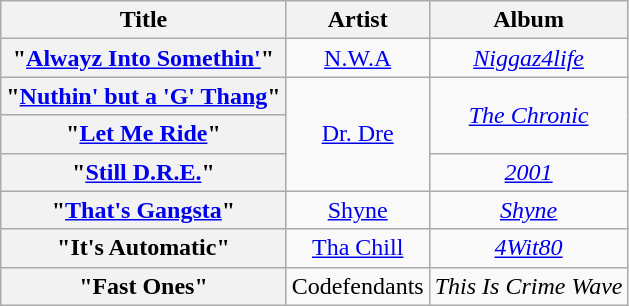<table class="wikitable plainrowheaders" style="text-align:center;">
<tr>
<th scope="col">Title</th>
<th scope="col">Artist</th>
<th scope="col">Album</th>
</tr>
<tr>
<th scope="row">"<a href='#'>Alwayz Into Somethin'</a>"</th>
<td><a href='#'>N.W.A</a></td>
<td><em><a href='#'>Niggaz4life</a></em></td>
</tr>
<tr>
<th scope="row">"<a href='#'>Nuthin' but a 'G' Thang</a>"</th>
<td rowspan="3"><a href='#'>Dr. Dre</a></td>
<td rowspan="2"><em><a href='#'>The Chronic</a></em></td>
</tr>
<tr>
<th scope="row">"<a href='#'>Let Me Ride</a>"</th>
</tr>
<tr>
<th scope="row">"<a href='#'>Still D.R.E.</a>"</th>
<td><em><a href='#'>2001</a></em></td>
</tr>
<tr>
<th scope="row">"<a href='#'>That's Gangsta</a>"</th>
<td><a href='#'>Shyne</a></td>
<td><em><a href='#'>Shyne</a></em></td>
</tr>
<tr>
<th scope="row">"It's Automatic"</th>
<td><a href='#'>Tha Chill</a></td>
<td><em><a href='#'>4Wit80</a></em></td>
</tr>
<tr>
<th scope="row">"Fast Ones"</th>
<td>Codefendants</td>
<td><em>This Is Crime Wave</em></td>
</tr>
</table>
